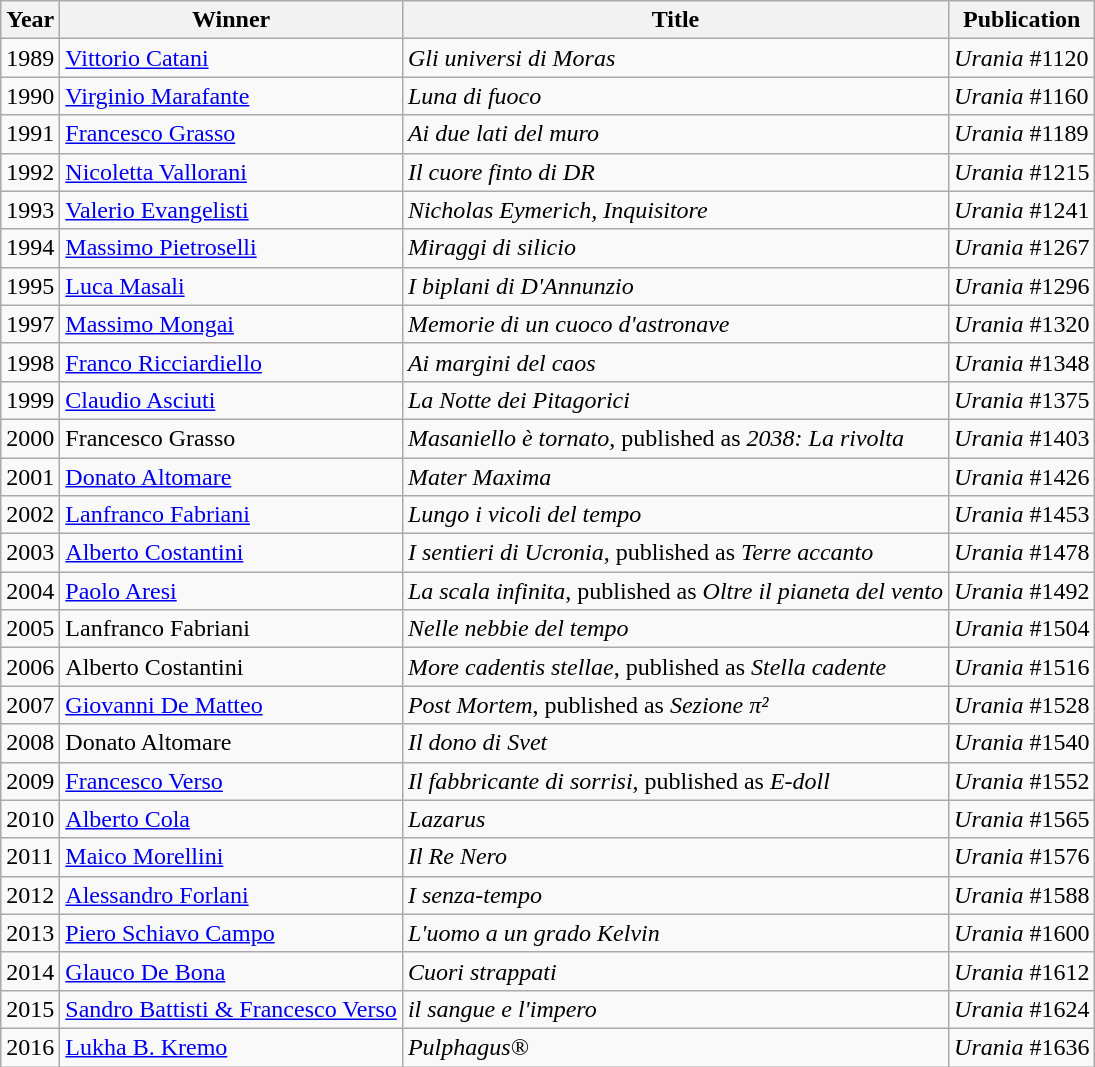<table class="wikitable">
<tr>
<th>Year</th>
<th>Winner</th>
<th>Title</th>
<th>Publication</th>
</tr>
<tr>
<td>1989</td>
<td><a href='#'>Vittorio Catani</a></td>
<td><em>Gli universi di Moras</em></td>
<td><em>Urania</em> #1120</td>
</tr>
<tr>
<td>1990</td>
<td><a href='#'>Virginio Marafante</a></td>
<td><em>Luna di fuoco</em></td>
<td><em>Urania</em> #1160</td>
</tr>
<tr>
<td>1991</td>
<td><a href='#'>Francesco Grasso</a></td>
<td><em>Ai due lati del muro</em></td>
<td><em>Urania</em> #1189</td>
</tr>
<tr>
<td>1992</td>
<td><a href='#'>Nicoletta Vallorani</a></td>
<td><em>Il cuore finto di DR</em></td>
<td><em>Urania</em> #1215</td>
</tr>
<tr>
<td>1993</td>
<td><a href='#'>Valerio Evangelisti</a></td>
<td><em>Nicholas Eymerich, Inquisitore</em></td>
<td><em>Urania</em> #1241</td>
</tr>
<tr>
<td>1994</td>
<td><a href='#'>Massimo Pietroselli</a></td>
<td><em>Miraggi di silicio</em></td>
<td><em>Urania</em> #1267</td>
</tr>
<tr>
<td>1995</td>
<td><a href='#'>Luca Masali</a></td>
<td><em>I biplani di D'Annunzio</em></td>
<td><em>Urania</em> #1296</td>
</tr>
<tr>
<td>1997</td>
<td><a href='#'>Massimo Mongai</a></td>
<td><em>Memorie di un cuoco d'astronave</em></td>
<td><em>Urania</em> #1320</td>
</tr>
<tr>
<td>1998</td>
<td><a href='#'>Franco Ricciardiello</a></td>
<td><em>Ai margini del caos</em></td>
<td><em>Urania</em> #1348</td>
</tr>
<tr>
<td>1999</td>
<td><a href='#'>Claudio Asciuti</a></td>
<td><em>La Notte dei Pitagorici</em></td>
<td><em>Urania</em> #1375</td>
</tr>
<tr>
<td>2000</td>
<td>Francesco Grasso</td>
<td><em>Masaniello è tornato</em>, published as <em>2038: La rivolta</em></td>
<td><em>Urania </em> #1403</td>
</tr>
<tr>
<td>2001</td>
<td><a href='#'>Donato Altomare</a></td>
<td><em>Mater Maxima</em></td>
<td><em>Urania</em> #1426</td>
</tr>
<tr>
<td>2002</td>
<td><a href='#'>Lanfranco Fabriani</a></td>
<td><em>Lungo i vicoli del tempo</em></td>
<td><em>Urania</em> #1453</td>
</tr>
<tr>
<td>2003</td>
<td><a href='#'>Alberto Costantini</a></td>
<td><em>I sentieri di Ucronia</em>, published as <em>Terre accanto</em></td>
<td><em>Urania</em> #1478</td>
</tr>
<tr>
<td>2004</td>
<td><a href='#'>Paolo Aresi</a></td>
<td><em>La scala infinita</em>, published as <em>Oltre il pianeta del vento</em></td>
<td><em>Urania</em> #1492</td>
</tr>
<tr>
<td>2005</td>
<td>Lanfranco Fabriani</td>
<td><em>Nelle nebbie del tempo</em></td>
<td><em>Urania</em> #1504</td>
</tr>
<tr>
<td>2006</td>
<td>Alberto Costantini</td>
<td><em>More cadentis stellae</em>, published as <em>Stella cadente</em></td>
<td><em>Urania</em> #1516</td>
</tr>
<tr>
<td>2007</td>
<td><a href='#'>Giovanni De Matteo</a></td>
<td><em>Post Mortem</em>, published as <em>Sezione π²</em></td>
<td><em>Urania</em> #1528</td>
</tr>
<tr>
<td>2008</td>
<td>Donato Altomare</td>
<td><em>Il dono di Svet</em></td>
<td><em>Urania</em> #1540</td>
</tr>
<tr>
<td>2009</td>
<td><a href='#'>Francesco Verso</a></td>
<td><em>Il fabbricante di sorrisi</em>, published as <em>E-doll</em></td>
<td><em>Urania</em> #1552</td>
</tr>
<tr>
<td>2010</td>
<td><a href='#'>Alberto Cola</a></td>
<td><em>Lazarus</em></td>
<td><em>Urania</em> #1565</td>
</tr>
<tr>
<td>2011</td>
<td><a href='#'>Maico Morellini</a></td>
<td><em>Il Re Nero</em></td>
<td><em>Urania</em> #1576</td>
</tr>
<tr>
<td>2012</td>
<td><a href='#'>Alessandro Forlani</a></td>
<td><em>I senza-tempo</em></td>
<td><em>Urania</em> #1588</td>
</tr>
<tr>
<td>2013</td>
<td><a href='#'>Piero Schiavo Campo</a></td>
<td><em>L'uomo a un grado Kelvin</em></td>
<td><em>Urania</em> #1600</td>
</tr>
<tr>
<td>2014</td>
<td><a href='#'>Glauco De Bona</a></td>
<td><em>Cuori strappati</em></td>
<td><em>Urania</em> #1612</td>
</tr>
<tr>
<td>2015</td>
<td><a href='#'>Sandro Battisti & Francesco Verso</a></td>
<td><em>il sangue e l'impero</em></td>
<td><em>Urania</em> #1624</td>
</tr>
<tr>
<td>2016</td>
<td><a href='#'>Lukha B. Kremo</a></td>
<td><em>Pulphagus®</em></td>
<td><em>Urania</em> #1636</td>
</tr>
</table>
